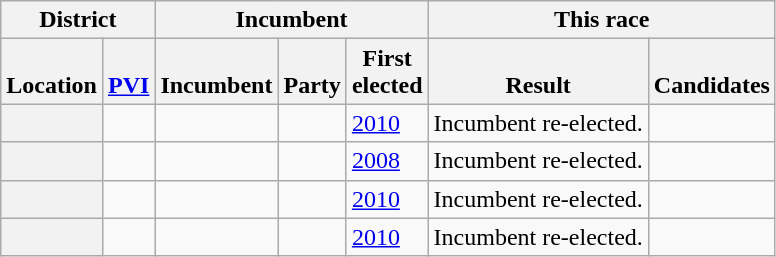<table class="wikitable sortable">
<tr valign=bottom>
<th colspan=2>District</th>
<th colspan=3>Incumbent</th>
<th colspan=2>This race</th>
</tr>
<tr valign=bottom>
<th>Location</th>
<th><a href='#'>PVI</a></th>
<th>Incumbent</th>
<th>Party</th>
<th>First<br>elected</th>
<th>Result</th>
<th>Candidates</th>
</tr>
<tr>
<th></th>
<td></td>
<td></td>
<td></td>
<td><a href='#'>2010</a></td>
<td>Incumbent re-elected.</td>
<td nowrap></td>
</tr>
<tr>
<th></th>
<td></td>
<td></td>
<td></td>
<td><a href='#'>2008</a></td>
<td>Incumbent re-elected.</td>
<td nowrap></td>
</tr>
<tr>
<th></th>
<td></td>
<td></td>
<td></td>
<td><a href='#'>2010</a></td>
<td>Incumbent re-elected.</td>
<td nowrap></td>
</tr>
<tr>
<th></th>
<td></td>
<td></td>
<td></td>
<td><a href='#'>2010</a></td>
<td>Incumbent re-elected.</td>
<td nowrap></td>
</tr>
</table>
